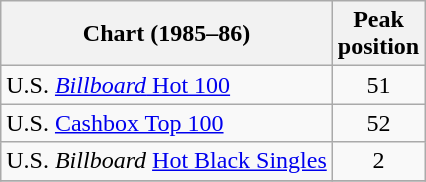<table class="wikitable sortable">
<tr>
<th>Chart (1985–86)</th>
<th>Peak<br>position</th>
</tr>
<tr>
<td>U.S. <a href='#'><em>Billboard</em> Hot 100</a></td>
<td align="center">51</td>
</tr>
<tr>
<td>U.S. <a href='#'>Cashbox Top 100</a></td>
<td style="text-align:center">52</td>
</tr>
<tr>
<td>U.S. <em>Billboard</em> <a href='#'>Hot Black Singles</a></td>
<td align="center">2</td>
</tr>
<tr>
</tr>
</table>
